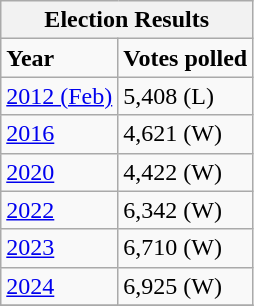<table class="wikitable" id="toc" : left; margin-left: 2em; width: 40%; font-size: 90%;"cellspacing="3">
<tr>
<th colspan="4"><strong>Election Results</strong></th>
</tr>
<tr>
<td><strong>Year</strong></td>
<td><strong>Votes polled</strong></td>
</tr>
<tr>
<td><a href='#'>2012 (Feb)</a></td>
<td>5,408 (L)</td>
</tr>
<tr>
<td><a href='#'>2016</a></td>
<td>4,621 (W)</td>
</tr>
<tr>
<td><a href='#'>2020</a></td>
<td>4,422 (W)</td>
</tr>
<tr>
<td><a href='#'>2022</a></td>
<td>6,342 (W)</td>
</tr>
<tr>
<td><a href='#'>2023</a></td>
<td>6,710 (W)</td>
</tr>
<tr>
<td><a href='#'>2024</a></td>
<td>6,925 (W)</td>
</tr>
<tr>
</tr>
</table>
